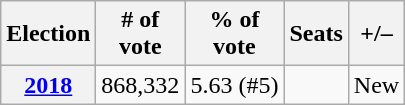<table class=wikitable>
<tr>
<th>Election</th>
<th># of<br>vote</th>
<th>% of<br>vote</th>
<th>Seats</th>
<th>+/–</th>
</tr>
<tr>
<th><a href='#'>2018</a></th>
<td>868,332</td>
<td>5.63 (#5)</td>
<td></td>
<td>New</td>
</tr>
</table>
